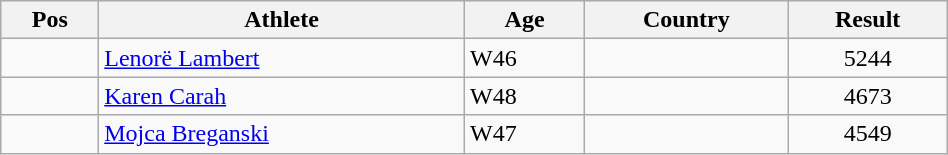<table class="wikitable"  style="text-align:center; width:50%;">
<tr>
<th>Pos</th>
<th>Athlete</th>
<th>Age</th>
<th>Country</th>
<th>Result</th>
</tr>
<tr>
<td align=center></td>
<td align=left><a href='#'>Lenorë Lambert</a></td>
<td align=left>W46</td>
<td align=left></td>
<td>5244</td>
</tr>
<tr>
<td align=center></td>
<td align=left><a href='#'>Karen Carah</a></td>
<td align=left>W48</td>
<td align=left></td>
<td>4673</td>
</tr>
<tr>
<td align=center></td>
<td align=left><a href='#'>Mojca Breganski</a></td>
<td align=left>W47</td>
<td align=left></td>
<td>4549</td>
</tr>
</table>
